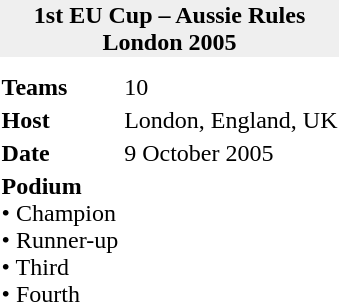<table class="toccolours" style="float: right; margin: 0 0 1em 1em;">
<tr>
<td colspan="2" style="background: #efefef; text-align: center;"><strong>1st EU Cup – Aussie Rules <br>London 2005</strong></td>
</tr>
<tr>
<td colspan="2" style="text-align: center;"></td>
</tr>
<tr style="vertical-align:top;">
<th colspan=2></th>
</tr>
<tr style="vertical-align:top;">
<td><strong>Teams</strong></td>
<td>10</td>
</tr>
<tr style="vertical-align:top;">
<td><strong>Host</strong></td>
<td>London, England, UK</td>
</tr>
<tr style="vertical-align:top;">
<td><strong>Date</strong></td>
<td>9 October 2005</td>
</tr>
<tr style="vertical-align:top;">
<td><strong>Podium</strong><br>• Champion<br>• Runner-up<br>• Third<br>• Fourth</td>
<td><br><br><br><br></td>
</tr>
</table>
